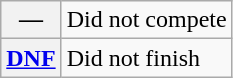<table class="wikitable">
<tr>
<th scope="row">—</th>
<td>Did not compete</td>
</tr>
<tr>
<th scope="row"><a href='#'>DNF</a></th>
<td>Did not finish</td>
</tr>
</table>
